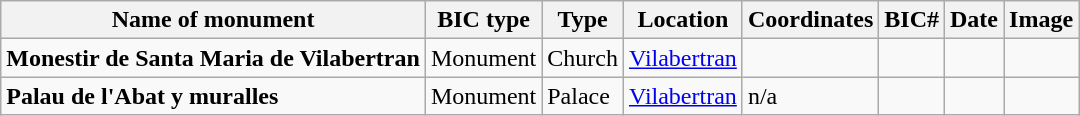<table class="wikitable">
<tr>
<th>Name of monument</th>
<th>BIC type</th>
<th>Type</th>
<th>Location</th>
<th>Coordinates</th>
<th>BIC#</th>
<th>Date</th>
<th>Image</th>
</tr>
<tr>
<td><strong>Monestir de Santa Maria de Vilabertran</strong></td>
<td>Monument</td>
<td>Church</td>
<td><a href='#'>Vilabertran</a></td>
<td></td>
<td></td>
<td></td>
<td></td>
</tr>
<tr>
<td><strong>Palau de l'Abat y muralles</strong></td>
<td>Monument</td>
<td>Palace</td>
<td><a href='#'>Vilabertran</a></td>
<td>n/a</td>
<td></td>
<td></td>
<td></td>
</tr>
</table>
